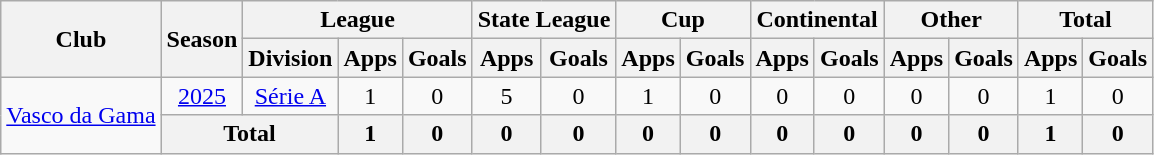<table class="wikitable" style="text-align: center;">
<tr>
<th rowspan="2">Club</th>
<th rowspan="2">Season</th>
<th colspan="3">League</th>
<th colspan="2">State League</th>
<th colspan="2">Cup</th>
<th colspan="2">Continental</th>
<th colspan="2">Other</th>
<th colspan="2">Total</th>
</tr>
<tr>
<th>Division</th>
<th>Apps</th>
<th>Goals</th>
<th>Apps</th>
<th>Goals</th>
<th>Apps</th>
<th>Goals</th>
<th>Apps</th>
<th>Goals</th>
<th>Apps</th>
<th>Goals</th>
<th>Apps</th>
<th>Goals</th>
</tr>
<tr>
<td rowspan="2" valign="center"><a href='#'>Vasco da Gama</a></td>
<td><a href='#'>2025</a></td>
<td rowspan="1"><a href='#'>Série A</a></td>
<td>1</td>
<td>0</td>
<td>5</td>
<td>0</td>
<td>1</td>
<td>0</td>
<td>0</td>
<td>0</td>
<td>0</td>
<td>0</td>
<td>1</td>
<td>0</td>
</tr>
<tr>
<th colspan="2"><strong>Total</strong></th>
<th>1</th>
<th>0</th>
<th>0</th>
<th>0</th>
<th>0</th>
<th>0</th>
<th>0</th>
<th>0</th>
<th>0</th>
<th>0</th>
<th>1</th>
<th>0</th>
</tr>
</table>
